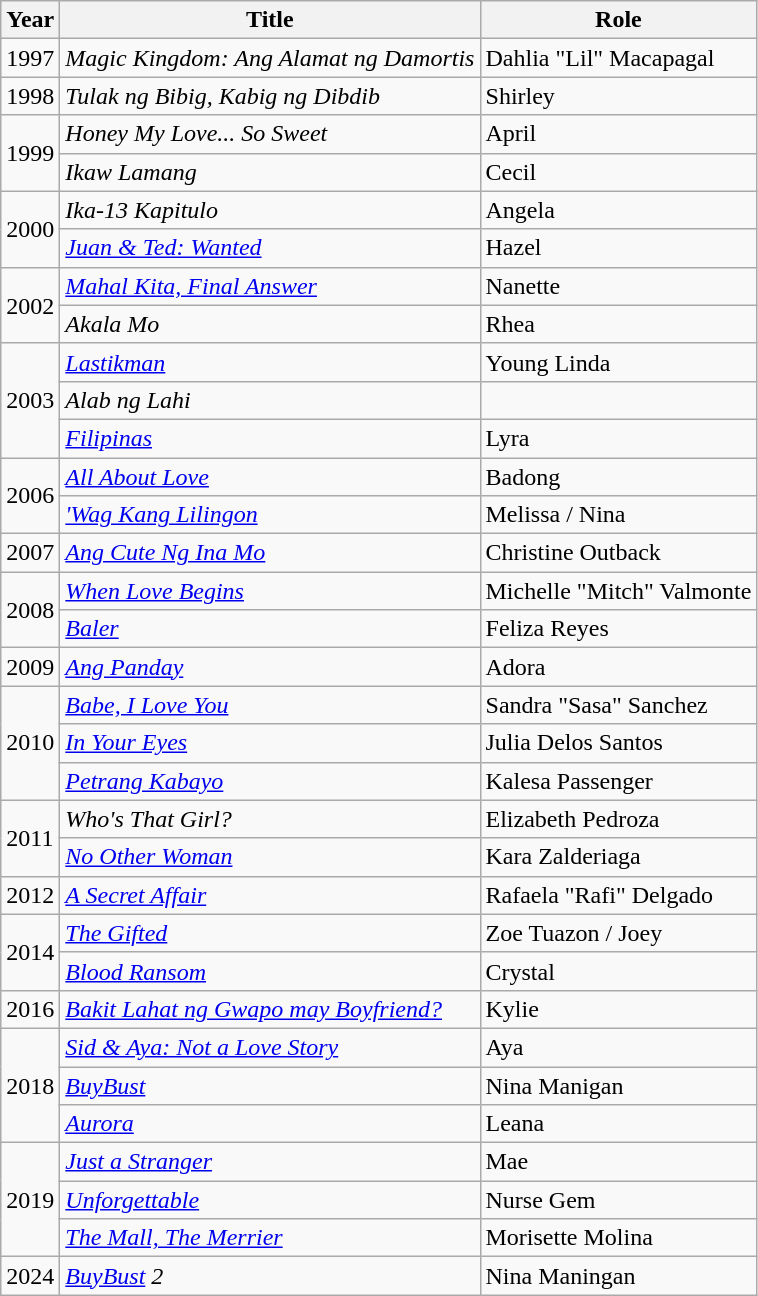<table class="wikitable">
<tr>
<th>Year</th>
<th>Title</th>
<th>Role</th>
</tr>
<tr>
<td>1997</td>
<td><em>Magic Kingdom: Ang Alamat ng Damortis</em></td>
<td>Dahlia "Lil" Macapagal</td>
</tr>
<tr>
<td>1998</td>
<td><em>Tulak ng Bibig, Kabig ng Dibdib</em></td>
<td>Shirley</td>
</tr>
<tr>
<td rowspan="2">1999</td>
<td><em>Honey My Love... So Sweet</em></td>
<td>April</td>
</tr>
<tr>
<td><em>Ikaw Lamang</em></td>
<td>Cecil</td>
</tr>
<tr>
<td rowspan="2">2000</td>
<td><em>Ika-13 Kapitulo</em></td>
<td>Angela</td>
</tr>
<tr>
<td><em><a href='#'>Juan & Ted: Wanted</a></em></td>
<td>Hazel</td>
</tr>
<tr>
<td rowspan="2">2002</td>
<td><em><a href='#'>Mahal Kita, Final Answer</a></em></td>
<td>Nanette</td>
</tr>
<tr>
<td><em>Akala Mo</em></td>
<td>Rhea</td>
</tr>
<tr>
<td rowspan="3">2003</td>
<td><em><a href='#'>Lastikman</a></em></td>
<td>Young Linda</td>
</tr>
<tr>
<td><em>Alab ng Lahi</em></td>
<td></td>
</tr>
<tr>
<td><em><a href='#'>Filipinas</a></em></td>
<td>Lyra</td>
</tr>
<tr>
<td rowspan="2">2006</td>
<td><em><a href='#'>All About Love</a></em></td>
<td>Badong</td>
</tr>
<tr>
<td><em><a href='#'>'Wag Kang Lilingon</a></em></td>
<td>Melissa / Nina</td>
</tr>
<tr>
<td>2007</td>
<td><em><a href='#'>Ang Cute Ng Ina Mo</a></em></td>
<td>Christine Outback</td>
</tr>
<tr>
<td rowspan="2">2008</td>
<td><em><a href='#'>When Love Begins</a></em></td>
<td>Michelle "Mitch" Valmonte</td>
</tr>
<tr>
<td><em><a href='#'>Baler</a></em></td>
<td>Feliza Reyes</td>
</tr>
<tr>
<td>2009</td>
<td><em><a href='#'>Ang Panday</a></em></td>
<td>Adora</td>
</tr>
<tr>
<td rowspan="3">2010</td>
<td><em><a href='#'>Babe, I Love You</a></em></td>
<td>Sandra "Sasa" Sanchez</td>
</tr>
<tr>
<td><em><a href='#'>In Your Eyes</a></em></td>
<td>Julia Delos Santos</td>
</tr>
<tr>
<td><em><a href='#'>Petrang Kabayo</a></em></td>
<td>Kalesa Passenger</td>
</tr>
<tr>
<td rowspan="2">2011</td>
<td><em>Who's That Girl?</em></td>
<td>Elizabeth Pedroza</td>
</tr>
<tr>
<td><em><a href='#'>No Other Woman</a></em></td>
<td>Kara Zalderiaga</td>
</tr>
<tr>
<td>2012</td>
<td><em><a href='#'>A Secret Affair</a></em></td>
<td>Rafaela "Rafi" Delgado</td>
</tr>
<tr>
<td rowspan="2">2014</td>
<td><em><a href='#'>The Gifted</a></em></td>
<td>Zoe Tuazon / Joey</td>
</tr>
<tr>
<td><em><a href='#'>Blood Ransom</a></em></td>
<td>Crystal</td>
</tr>
<tr>
<td>2016</td>
<td><em><a href='#'>Bakit Lahat ng Gwapo may Boyfriend?</a></em></td>
<td>Kylie</td>
</tr>
<tr>
<td rowspan="3">2018</td>
<td><em><a href='#'>Sid & Aya: Not a Love Story</a></em></td>
<td>Aya</td>
</tr>
<tr>
<td><em><a href='#'>BuyBust</a></em></td>
<td>Nina Manigan</td>
</tr>
<tr>
<td><em><a href='#'>Aurora</a></em></td>
<td>Leana</td>
</tr>
<tr>
<td rowspan="3">2019</td>
<td><em><a href='#'>Just a Stranger</a></em></td>
<td>Mae</td>
</tr>
<tr>
<td><em><a href='#'>Unforgettable</a></em></td>
<td>Nurse Gem</td>
</tr>
<tr>
<td><em><a href='#'>The Mall, The Merrier</a></em></td>
<td>Morisette Molina</td>
</tr>
<tr>
<td rowspan="3">2024</td>
<td><em><a href='#'>BuyBust</a> 2</em></td>
<td>Nina Maningan</td>
</tr>
</table>
